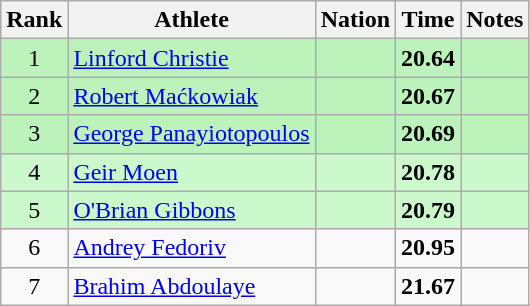<table class="wikitable sortable" style="text-align:center">
<tr>
<th>Rank</th>
<th>Athlete</th>
<th>Nation</th>
<th>Time</th>
<th>Notes</th>
</tr>
<tr style="background:#bbf3bb;">
<td>1</td>
<td align=left><a href='#'>Linford Christie</a></td>
<td align=left></td>
<td><strong>20.64</strong></td>
<td></td>
</tr>
<tr style="background:#bbf3bb;">
<td>2</td>
<td align=left><a href='#'>Robert Maćkowiak</a></td>
<td align=left></td>
<td><strong>20.67</strong></td>
<td></td>
</tr>
<tr style="background:#bbf3bb;">
<td>3</td>
<td align=left><a href='#'>George Panayiotopoulos</a></td>
<td align=left></td>
<td><strong>20.69</strong></td>
<td></td>
</tr>
<tr style="background:#ccf9cc;">
<td>4</td>
<td align=left><a href='#'>Geir Moen</a></td>
<td align=left></td>
<td><strong>20.78</strong></td>
<td></td>
</tr>
<tr style="background:#ccf9cc;">
<td>5</td>
<td align=left><a href='#'>O'Brian Gibbons</a></td>
<td align=left></td>
<td><strong>20.79</strong></td>
<td></td>
</tr>
<tr>
<td>6</td>
<td align=left><a href='#'>Andrey Fedoriv</a></td>
<td align=left></td>
<td><strong>20.95</strong></td>
<td></td>
</tr>
<tr>
<td>7</td>
<td align=left><a href='#'>Brahim Abdoulaye</a></td>
<td align=left></td>
<td><strong>21.67</strong></td>
<td></td>
</tr>
</table>
